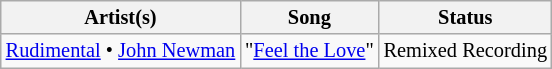<table class="wikitable" style="font-size: 85%">
<tr>
<th>Artist(s)</th>
<th>Song</th>
<th>Status</th>
</tr>
<tr>
<td> <a href='#'>Rudimental</a> •  <a href='#'>John Newman</a></td>
<td>"<a href='#'>Feel the Love</a>"</td>
<td>Remixed Recording</td>
</tr>
</table>
